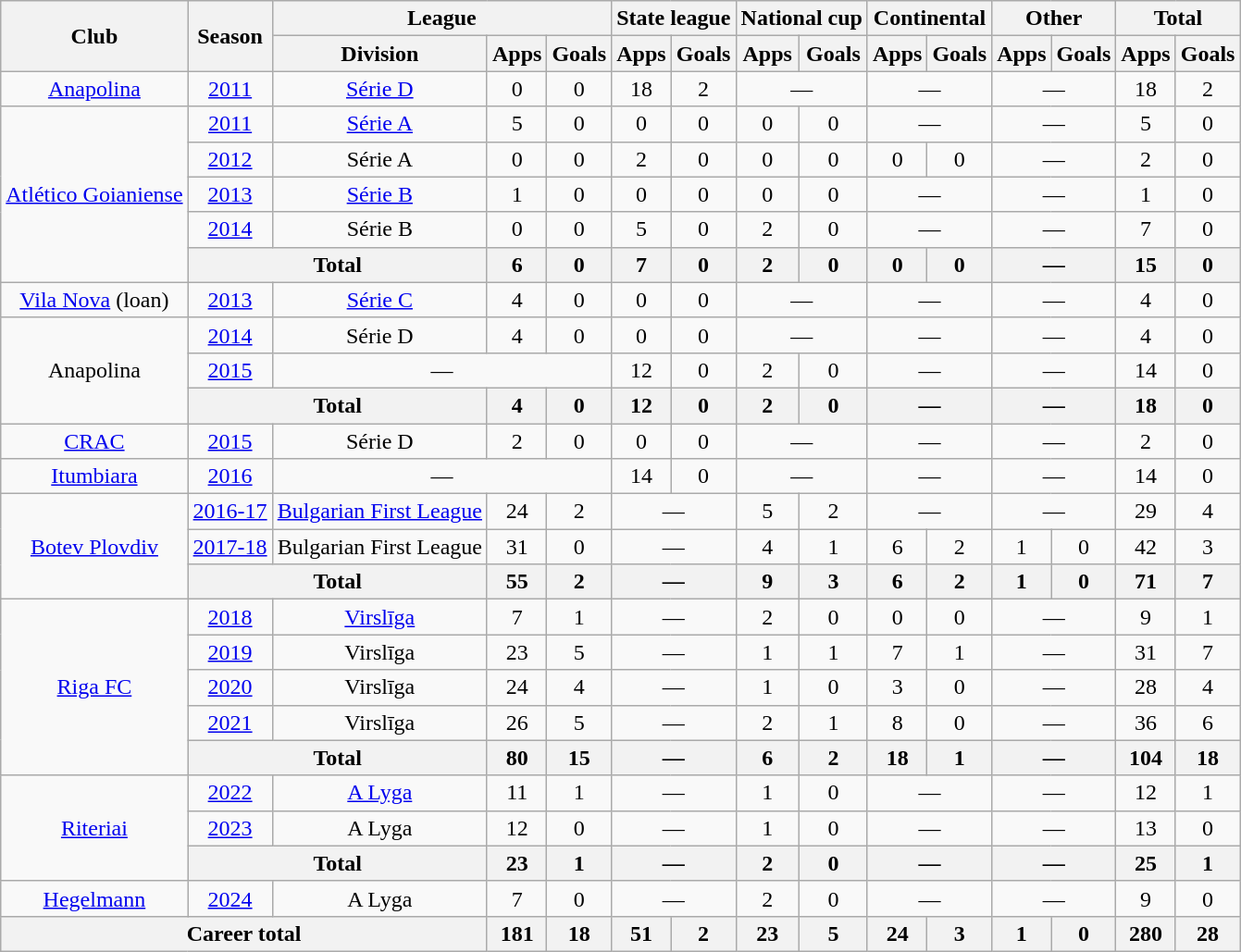<table class="wikitable" style="text-align:center">
<tr>
<th rowspan="2">Club</th>
<th rowspan="2">Season</th>
<th colspan="3">League</th>
<th colspan="2">State league</th>
<th colspan="2">National cup</th>
<th colspan="2">Continental</th>
<th colspan="2">Other</th>
<th colspan="2">Total</th>
</tr>
<tr>
<th>Division</th>
<th>Apps</th>
<th>Goals</th>
<th>Apps</th>
<th>Goals</th>
<th>Apps</th>
<th>Goals</th>
<th>Apps</th>
<th>Goals</th>
<th>Apps</th>
<th>Goals</th>
<th>Apps</th>
<th>Goals</th>
</tr>
<tr>
<td><a href='#'>Anapolina</a></td>
<td><a href='#'>2011</a></td>
<td><a href='#'>Série D</a></td>
<td>0</td>
<td>0</td>
<td>18</td>
<td>2</td>
<td colspan="2">—</td>
<td colspan="2">—</td>
<td colspan="2">—</td>
<td>18</td>
<td>2</td>
</tr>
<tr>
<td rowspan="5"><a href='#'>Atlético Goianiense</a></td>
<td><a href='#'>2011</a></td>
<td><a href='#'>Série A</a></td>
<td>5</td>
<td>0</td>
<td>0</td>
<td>0</td>
<td>0</td>
<td>0</td>
<td colspan="2">—</td>
<td colspan="2">—</td>
<td>5</td>
<td>0</td>
</tr>
<tr>
<td><a href='#'>2012</a></td>
<td>Série A</td>
<td>0</td>
<td>0</td>
<td>2</td>
<td>0</td>
<td>0</td>
<td>0</td>
<td>0</td>
<td>0</td>
<td colspan="2">—</td>
<td>2</td>
<td>0</td>
</tr>
<tr>
<td><a href='#'>2013</a></td>
<td><a href='#'>Série B</a></td>
<td>1</td>
<td>0</td>
<td>0</td>
<td>0</td>
<td>0</td>
<td>0</td>
<td colspan="2">—</td>
<td colspan="2">—</td>
<td>1</td>
<td>0</td>
</tr>
<tr>
<td><a href='#'>2014</a></td>
<td>Série B</td>
<td>0</td>
<td>0</td>
<td>5</td>
<td>0</td>
<td>2</td>
<td>0</td>
<td colspan="2">—</td>
<td colspan="2">—</td>
<td>7</td>
<td>0</td>
</tr>
<tr>
<th colspan="2">Total</th>
<th>6</th>
<th>0</th>
<th>7</th>
<th>0</th>
<th>2</th>
<th>0</th>
<th>0</th>
<th>0</th>
<th colspan="2">—</th>
<th>15</th>
<th>0</th>
</tr>
<tr>
<td><a href='#'>Vila Nova</a> (loan)</td>
<td><a href='#'>2013</a></td>
<td><a href='#'>Série C</a></td>
<td>4</td>
<td>0</td>
<td>0</td>
<td>0</td>
<td colspan="2">—</td>
<td colspan="2">—</td>
<td colspan="2">—</td>
<td>4</td>
<td>0</td>
</tr>
<tr>
<td rowspan="3">Anapolina</td>
<td><a href='#'>2014</a></td>
<td>Série D</td>
<td>4</td>
<td>0</td>
<td>0</td>
<td>0</td>
<td colspan="2">—</td>
<td colspan="2">—</td>
<td colspan="2">—</td>
<td>4</td>
<td>0</td>
</tr>
<tr>
<td><a href='#'>2015</a></td>
<td colspan="3">—</td>
<td>12</td>
<td>0</td>
<td>2</td>
<td>0</td>
<td colspan="2">—</td>
<td colspan="2">—</td>
<td>14</td>
<td>0</td>
</tr>
<tr>
<th colspan="2">Total</th>
<th>4</th>
<th>0</th>
<th>12</th>
<th>0</th>
<th>2</th>
<th>0</th>
<th colspan="2">—</th>
<th colspan="2">—</th>
<th>18</th>
<th>0</th>
</tr>
<tr>
<td><a href='#'>CRAC</a></td>
<td><a href='#'>2015</a></td>
<td>Série D</td>
<td>2</td>
<td>0</td>
<td>0</td>
<td>0</td>
<td colspan="2">—</td>
<td colspan="2">—</td>
<td colspan="2">—</td>
<td>2</td>
<td>0</td>
</tr>
<tr>
<td><a href='#'>Itumbiara</a></td>
<td><a href='#'>2016</a></td>
<td colspan="3">—</td>
<td>14</td>
<td>0</td>
<td colspan="2">—</td>
<td colspan="2">—</td>
<td colspan="2">—</td>
<td>14</td>
<td>0</td>
</tr>
<tr>
<td rowspan="3"><a href='#'>Botev Plovdiv</a></td>
<td><a href='#'>2016-17</a></td>
<td><a href='#'>Bulgarian First League</a></td>
<td>24</td>
<td>2</td>
<td colspan="2">—</td>
<td>5</td>
<td>2</td>
<td colspan="2">—</td>
<td colspan="2">—</td>
<td>29</td>
<td>4</td>
</tr>
<tr>
<td><a href='#'>2017-18</a></td>
<td>Bulgarian First League</td>
<td>31</td>
<td>0</td>
<td colspan="2">—</td>
<td>4</td>
<td>1</td>
<td>6</td>
<td>2</td>
<td>1</td>
<td>0</td>
<td>42</td>
<td>3</td>
</tr>
<tr>
<th colspan="2">Total</th>
<th>55</th>
<th>2</th>
<th colspan="2">—</th>
<th>9</th>
<th>3</th>
<th>6</th>
<th>2</th>
<th>1</th>
<th>0</th>
<th>71</th>
<th>7</th>
</tr>
<tr>
<td rowspan="5"><a href='#'>Riga FC</a></td>
<td><a href='#'>2018</a></td>
<td><a href='#'>Virslīga</a></td>
<td>7</td>
<td>1</td>
<td colspan="2">—</td>
<td>2</td>
<td>0</td>
<td>0</td>
<td>0</td>
<td colspan="2">—</td>
<td>9</td>
<td>1</td>
</tr>
<tr>
<td><a href='#'>2019</a></td>
<td>Virslīga</td>
<td>23</td>
<td>5</td>
<td colspan="2">—</td>
<td>1</td>
<td>1</td>
<td>7</td>
<td>1</td>
<td colspan="2">—</td>
<td>31</td>
<td>7</td>
</tr>
<tr>
<td><a href='#'>2020</a></td>
<td>Virslīga</td>
<td>24</td>
<td>4</td>
<td colspan="2">—</td>
<td>1</td>
<td>0</td>
<td>3</td>
<td>0</td>
<td colspan="2">—</td>
<td>28</td>
<td>4</td>
</tr>
<tr>
<td><a href='#'>2021</a></td>
<td>Virslīga</td>
<td>26</td>
<td>5</td>
<td colspan="2">—</td>
<td>2</td>
<td>1</td>
<td>8</td>
<td>0</td>
<td colspan="2">—</td>
<td>36</td>
<td>6</td>
</tr>
<tr>
<th colspan="2">Total</th>
<th>80</th>
<th>15</th>
<th colspan="2">—</th>
<th>6</th>
<th>2</th>
<th>18</th>
<th>1</th>
<th colspan="2">—</th>
<th>104</th>
<th>18</th>
</tr>
<tr>
<td rowspan="3"><a href='#'>Riteriai</a></td>
<td><a href='#'>2022</a></td>
<td><a href='#'>A Lyga</a></td>
<td>11</td>
<td>1</td>
<td colspan="2">—</td>
<td>1</td>
<td>0</td>
<td colspan="2">—</td>
<td colspan="2">—</td>
<td>12</td>
<td>1</td>
</tr>
<tr>
<td><a href='#'>2023</a></td>
<td>A Lyga</td>
<td>12</td>
<td>0</td>
<td colspan="2">—</td>
<td>1</td>
<td>0</td>
<td colspan="2">—</td>
<td colspan="2">—</td>
<td>13</td>
<td>0</td>
</tr>
<tr>
<th colspan="2">Total</th>
<th>23</th>
<th>1</th>
<th colspan="2">—</th>
<th>2</th>
<th>0</th>
<th colspan="2">—</th>
<th colspan="2">—</th>
<th>25</th>
<th>1</th>
</tr>
<tr>
<td><a href='#'>Hegelmann</a></td>
<td><a href='#'>2024</a></td>
<td>A Lyga</td>
<td>7</td>
<td>0</td>
<td colspan="2">—</td>
<td>2</td>
<td>0</td>
<td colspan="2">—</td>
<td colspan="2">—</td>
<td>9</td>
<td>0</td>
</tr>
<tr>
<th colspan="3">Career total</th>
<th>181</th>
<th>18</th>
<th>51</th>
<th>2</th>
<th>23</th>
<th>5</th>
<th>24</th>
<th>3</th>
<th>1</th>
<th>0</th>
<th>280</th>
<th>28</th>
</tr>
</table>
